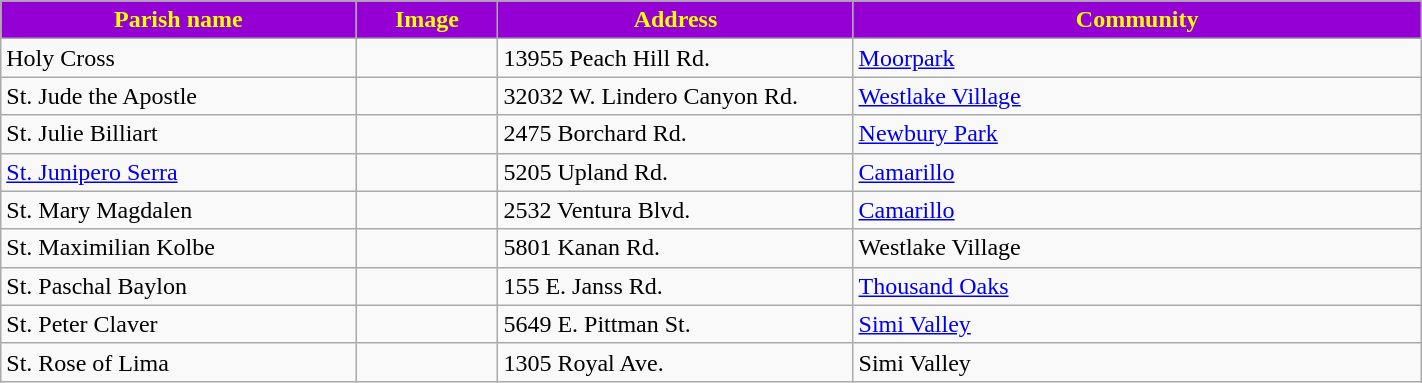<table class="wikitable sortable" style="width:75%">
<tr>
<th style="background:darkviolet; color:yellow;" width="25%"><strong>Parish name</strong></th>
<th style="background:darkviolet; color:yellow;" width="10%"><strong>Image</strong></th>
<th style="background:darkviolet; color:yellow;" width="25%"><strong>Address</strong></th>
<th style="background:darkviolet; color:yellow;" width="15"><strong>Community</strong></th>
</tr>
<tr>
<td>Holy Cross</td>
<td></td>
<td>13955 Peach Hill Rd.</td>
<td><a href='#'>Moorpark</a></td>
</tr>
<tr>
<td>St. Jude the Apostle</td>
<td></td>
<td>32032 W. Lindero Canyon Rd.</td>
<td><a href='#'>Westlake Village</a></td>
</tr>
<tr>
<td>St. Julie Billiart</td>
<td></td>
<td>2475 Borchard Rd.</td>
<td><a href='#'>Newbury Park</a></td>
</tr>
<tr>
<td><a href='#'>St. Junipero Serra</a></td>
<td></td>
<td>5205 Upland Rd.</td>
<td><a href='#'>Camarillo</a></td>
</tr>
<tr>
<td>St. Mary Magdalen</td>
<td></td>
<td>2532 Ventura Blvd.</td>
<td><a href='#'>Camarillo</a></td>
</tr>
<tr>
<td>St. Maximilian Kolbe</td>
<td></td>
<td>5801 Kanan Rd.</td>
<td>Westlake Village</td>
</tr>
<tr>
<td>St. Paschal Baylon</td>
<td></td>
<td>155 E. Janss Rd.</td>
<td><a href='#'>Thousand Oaks</a></td>
</tr>
<tr>
<td>St. Peter Claver</td>
<td></td>
<td>5649 E. Pittman St.</td>
<td><a href='#'>Simi Valley</a></td>
</tr>
<tr>
<td>St. Rose of Lima</td>
<td></td>
<td>1305 Royal Ave.</td>
<td>Simi Valley</td>
</tr>
</table>
